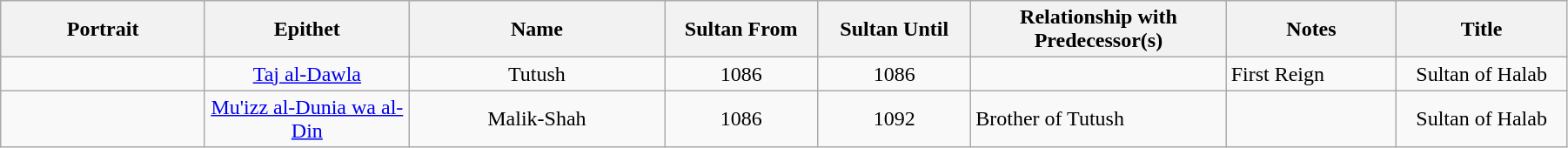<table width=95% class="wikitable">
<tr>
<th width=12%>Portrait</th>
<th width=12%>Epithet</th>
<th width=15%>Name</th>
<th width=9%>Sultan From</th>
<th width=9%>Sultan Until</th>
<th width=15%>Relationship with Predecessor(s)</th>
<th width=10%>Notes</th>
<th width=10%>Title</th>
</tr>
<tr>
<td align="center"></td>
<td align="center"><a href='#'>Taj al-Dawla</a></td>
<td align="center">Tutush</td>
<td align="center">1086</td>
<td align="center">1086</td>
<td></td>
<td>First Reign</td>
<td align="center">Sultan of Halab</td>
</tr>
<tr>
<td align="center"></td>
<td align="center"><a href='#'>Mu'izz al-Dunia wa al-Din</a></td>
<td align="center">Malik-Shah</td>
<td align="center">1086</td>
<td align="center">1092</td>
<td>Brother of Tutush</td>
<td></td>
<td align="center">Sultan of Halab</td>
</tr>
</table>
